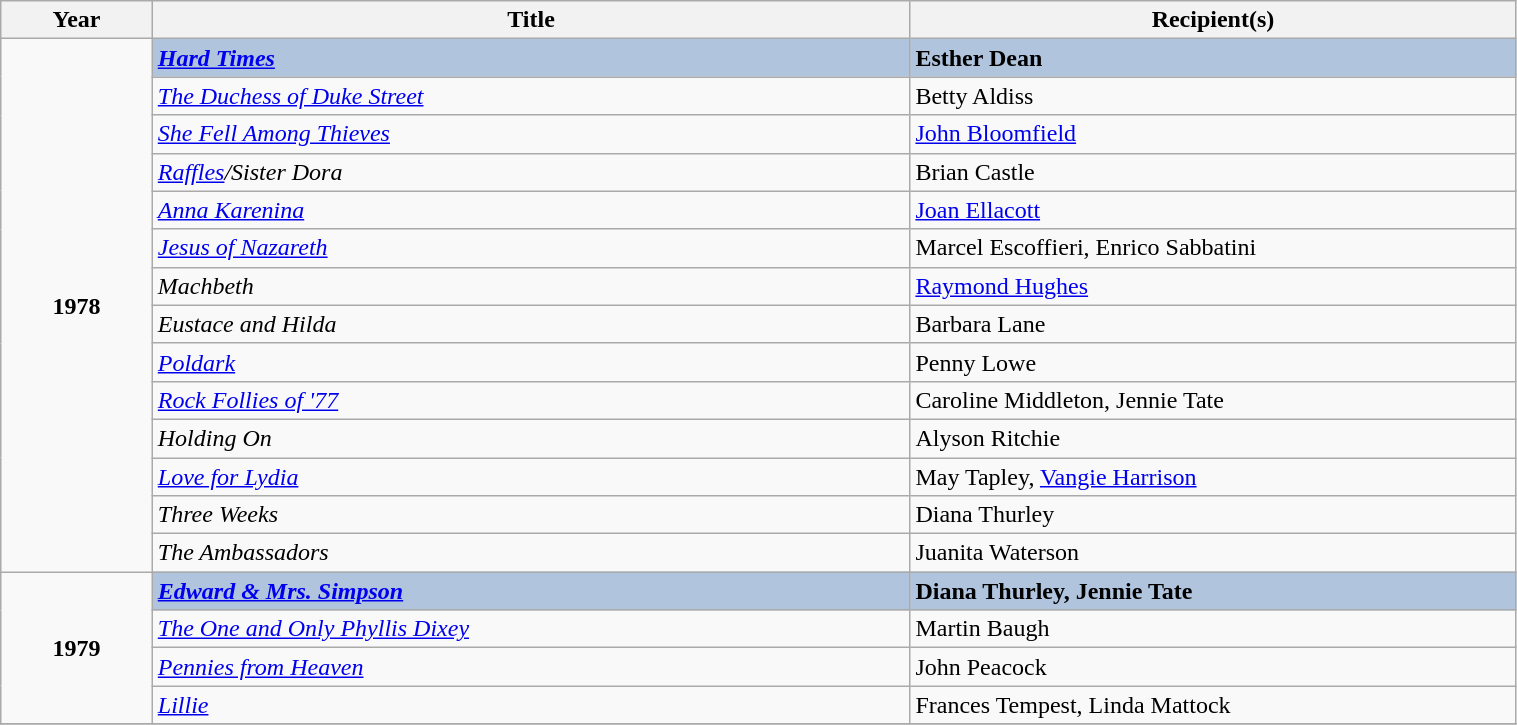<table class="wikitable" width="80%">
<tr>
<th width=5%>Year</th>
<th width=25%><strong>Title</strong></th>
<th width=20%><strong>Recipient(s)</strong></th>
</tr>
<tr>
<td rowspan="14" style="text-align:center;"><strong>1978</strong></td>
<td style="background:#B0C4DE;"><strong><em><a href='#'>Hard Times</a></em></strong></td>
<td style="background:#B0C4DE;"><strong>Esther Dean</strong></td>
</tr>
<tr>
<td><em><a href='#'>The Duchess of Duke Street</a></em></td>
<td>Betty Aldiss</td>
</tr>
<tr>
<td><em><a href='#'>She Fell Among Thieves</a></em></td>
<td><a href='#'>John Bloomfield</a></td>
</tr>
<tr>
<td><em><a href='#'>Raffles</a>/Sister Dora</em></td>
<td>Brian Castle</td>
</tr>
<tr>
<td><em><a href='#'>Anna Karenina</a></em></td>
<td><a href='#'>Joan Ellacott</a></td>
</tr>
<tr>
<td><em><a href='#'>Jesus of Nazareth</a></em></td>
<td>Marcel Escoffieri, Enrico Sabbatini</td>
</tr>
<tr>
<td><em>Machbeth</em></td>
<td><a href='#'>Raymond Hughes</a></td>
</tr>
<tr>
<td><em>Eustace and Hilda</em></td>
<td>Barbara Lane</td>
</tr>
<tr>
<td><em><a href='#'>Poldark</a></em></td>
<td>Penny Lowe</td>
</tr>
<tr>
<td><em><a href='#'>Rock Follies of '77</a></em></td>
<td>Caroline Middleton, Jennie Tate</td>
</tr>
<tr>
<td><em>Holding On</em></td>
<td>Alyson Ritchie</td>
</tr>
<tr>
<td><em><a href='#'>Love for Lydia</a></em></td>
<td>May Tapley, <a href='#'>Vangie Harrison</a></td>
</tr>
<tr>
<td><em>Three Weeks</em></td>
<td>Diana Thurley</td>
</tr>
<tr>
<td><em>The Ambassadors</em></td>
<td>Juanita Waterson</td>
</tr>
<tr>
<td rowspan="4" style="text-align:center;"><strong>1979</strong></td>
<td style="background:#B0C4DE;"><strong><em><a href='#'>Edward & Mrs. Simpson</a></em></strong></td>
<td style="background:#B0C4DE;"><strong>Diana Thurley, Jennie Tate</strong></td>
</tr>
<tr>
<td><em><a href='#'>The One and Only Phyllis Dixey</a></em></td>
<td>Martin Baugh</td>
</tr>
<tr>
<td><em><a href='#'>Pennies from Heaven</a></em></td>
<td>John Peacock</td>
</tr>
<tr>
<td><em><a href='#'>Lillie</a></em></td>
<td>Frances Tempest, Linda Mattock</td>
</tr>
<tr>
</tr>
</table>
